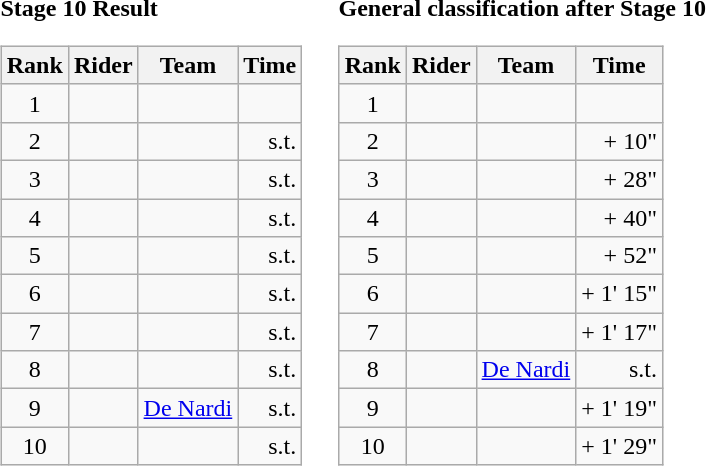<table>
<tr>
<td><strong>Stage 10 Result</strong><br><table class="wikitable">
<tr>
<th scope="col">Rank</th>
<th scope="col">Rider</th>
<th scope="col">Team</th>
<th scope="col">Time</th>
</tr>
<tr>
<td style="text-align:center;">1</td>
<td></td>
<td></td>
<td style="text-align:right;"></td>
</tr>
<tr>
<td style="text-align:center;">2</td>
<td></td>
<td></td>
<td style="text-align:right;">s.t.</td>
</tr>
<tr>
<td style="text-align:center;">3</td>
<td></td>
<td></td>
<td style="text-align:right;">s.t.</td>
</tr>
<tr>
<td style="text-align:center;">4</td>
<td></td>
<td></td>
<td style="text-align:right;">s.t.</td>
</tr>
<tr>
<td style="text-align:center;">5</td>
<td></td>
<td></td>
<td style="text-align:right;">s.t.</td>
</tr>
<tr>
<td style="text-align:center;">6</td>
<td></td>
<td></td>
<td style="text-align:right;">s.t.</td>
</tr>
<tr>
<td style="text-align:center;">7</td>
<td></td>
<td></td>
<td style="text-align:right;">s.t.</td>
</tr>
<tr>
<td style="text-align:center;">8</td>
<td></td>
<td></td>
<td style="text-align:right;">s.t.</td>
</tr>
<tr>
<td style="text-align:center;">9</td>
<td></td>
<td><a href='#'>De Nardi</a></td>
<td style="text-align:right;">s.t.</td>
</tr>
<tr>
<td style="text-align:center;">10</td>
<td></td>
<td></td>
<td style="text-align:right;">s.t.</td>
</tr>
</table>
</td>
<td></td>
<td><strong>General classification after Stage 10</strong><br><table class="wikitable">
<tr>
<th scope="col">Rank</th>
<th scope="col">Rider</th>
<th scope="col">Team</th>
<th scope="col">Time</th>
</tr>
<tr>
<td style="text-align:center;">1</td>
<td></td>
<td></td>
<td style="text-align:right;"></td>
</tr>
<tr>
<td style="text-align:center;">2</td>
<td></td>
<td></td>
<td style="text-align:right;">+ 10"</td>
</tr>
<tr>
<td style="text-align:center;">3</td>
<td></td>
<td></td>
<td style="text-align:right;">+ 28"</td>
</tr>
<tr>
<td style="text-align:center;">4</td>
<td></td>
<td></td>
<td style="text-align:right;">+ 40"</td>
</tr>
<tr>
<td style="text-align:center;">5</td>
<td></td>
<td></td>
<td style="text-align:right;">+ 52"</td>
</tr>
<tr>
<td style="text-align:center;">6</td>
<td></td>
<td></td>
<td style="text-align:right;">+ 1' 15"</td>
</tr>
<tr>
<td style="text-align:center;">7</td>
<td></td>
<td></td>
<td style="text-align:right;">+ 1' 17"</td>
</tr>
<tr>
<td style="text-align:center;">8</td>
<td></td>
<td><a href='#'>De Nardi</a></td>
<td style="text-align:right;">s.t.</td>
</tr>
<tr>
<td style="text-align:center;">9</td>
<td></td>
<td></td>
<td style="text-align:right;">+ 1' 19"</td>
</tr>
<tr>
<td style="text-align:center;">10</td>
<td></td>
<td></td>
<td style="text-align:right;">+ 1' 29"</td>
</tr>
</table>
</td>
</tr>
</table>
